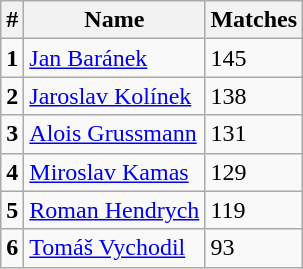<table class="wikitable">
<tr>
<th>#</th>
<th>Name</th>
<th>Matches</th>
</tr>
<tr>
<td><strong>1</strong></td>
<td> <a href='#'>Jan Baránek</a></td>
<td>145</td>
</tr>
<tr>
<td><strong>2</strong></td>
<td> <a href='#'>Jaroslav Kolínek</a></td>
<td>138</td>
</tr>
<tr>
<td><strong>3</strong></td>
<td> <a href='#'>Alois Grussmann</a></td>
<td>131</td>
</tr>
<tr>
<td><strong>4</strong></td>
<td> <a href='#'>Miroslav Kamas</a></td>
<td>129</td>
</tr>
<tr>
<td><strong>5</strong></td>
<td> <a href='#'>Roman Hendrych</a></td>
<td>119</td>
</tr>
<tr>
<td><strong>6</strong></td>
<td> <a href='#'>Tomáš Vychodil</a></td>
<td>93</td>
</tr>
</table>
